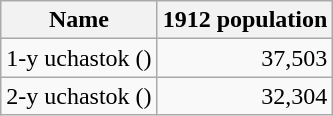<table class="wikitable sortable">
<tr>
<th>Name</th>
<th>1912 population</th>
</tr>
<tr>
<td>1-y uchastok ()</td>
<td align="right">37,503</td>
</tr>
<tr>
<td>2-y uchastok ()</td>
<td align="right">32,304</td>
</tr>
</table>
